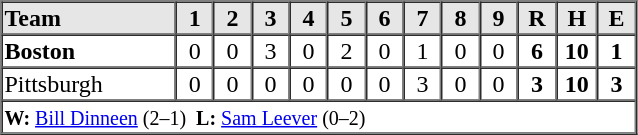<table border=1 cellspacing=0 width=425 style="margin-left:3em;">
<tr style="text-align:center; background-color:#e6e6e6;">
<th align=left width=125>Team</th>
<th width=25>1</th>
<th width=25>2</th>
<th width=25>3</th>
<th width=25>4</th>
<th width=25>5</th>
<th width=25>6</th>
<th width=25>7</th>
<th width=25>8</th>
<th width=25>9</th>
<th width=25>R</th>
<th width=25>H</th>
<th width=25>E</th>
</tr>
<tr style="text-align:center;">
<td align=left><strong>Boston</strong></td>
<td>0</td>
<td>0</td>
<td>3</td>
<td>0</td>
<td>2</td>
<td>0</td>
<td>1</td>
<td>0</td>
<td>0</td>
<td><strong>6</strong></td>
<td><strong>10</strong></td>
<td><strong>1</strong></td>
</tr>
<tr style="text-align:center;">
<td align=left>Pittsburgh</td>
<td>0</td>
<td>0</td>
<td>0</td>
<td>0</td>
<td>0</td>
<td>0</td>
<td>3</td>
<td>0</td>
<td>0</td>
<td><strong>3</strong></td>
<td><strong>10</strong></td>
<td><strong>3</strong></td>
</tr>
<tr style="text-align:left;">
<td colspan=14><small><strong>W:</strong> <a href='#'>Bill Dinneen</a> (2–1)  <strong>L:</strong> <a href='#'>Sam Leever</a> (0–2)</small></td>
</tr>
</table>
